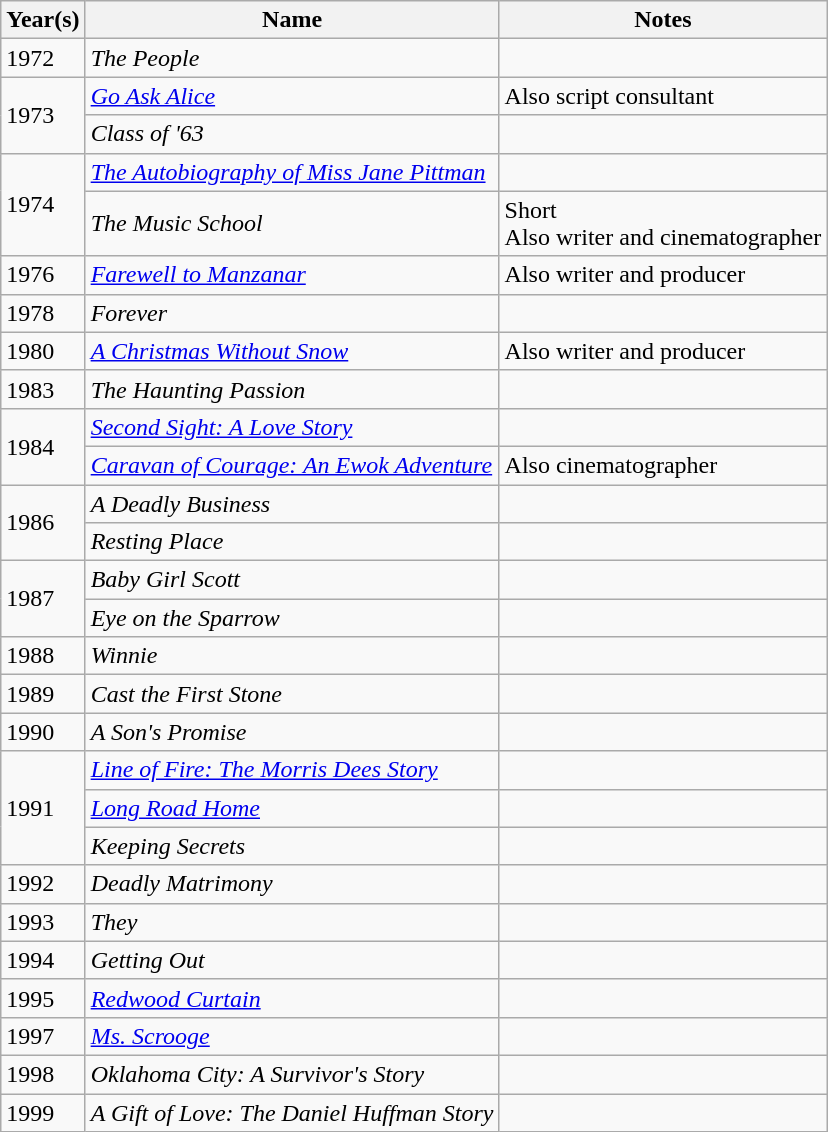<table class="wikitable sortable">
<tr>
<th>Year(s)</th>
<th>Name</th>
<th>Notes</th>
</tr>
<tr>
<td>1972</td>
<td><em>The People</em></td>
<td></td>
</tr>
<tr>
<td rowspan="2">1973</td>
<td><em><a href='#'>Go Ask Alice</a></em></td>
<td>Also script consultant</td>
</tr>
<tr>
<td><em>Class of '63</em></td>
<td></td>
</tr>
<tr>
<td rowspan="2">1974</td>
<td><em><a href='#'>The Autobiography of Miss Jane Pittman</a></em></td>
<td></td>
</tr>
<tr>
<td><em>The Music School</em></td>
<td>Short<br>Also writer and cinematographer</td>
</tr>
<tr>
<td>1976</td>
<td><em><a href='#'>Farewell to Manzanar</a></em></td>
<td>Also writer and producer</td>
</tr>
<tr>
<td>1978</td>
<td><em>Forever</em></td>
<td></td>
</tr>
<tr>
<td>1980</td>
<td><em><a href='#'>A Christmas Without Snow</a></em></td>
<td>Also writer and producer</td>
</tr>
<tr>
<td>1983</td>
<td><em>The Haunting Passion</em></td>
<td></td>
</tr>
<tr>
<td rowspan="2">1984</td>
<td><em><a href='#'>Second Sight: A Love Story</a></em></td>
<td></td>
</tr>
<tr>
<td><em><a href='#'>Caravan of Courage: An Ewok Adventure</a></em></td>
<td>Also cinematographer</td>
</tr>
<tr>
<td rowspan="2">1986</td>
<td><em>A Deadly Business</em></td>
<td></td>
</tr>
<tr>
<td><em>Resting Place</em></td>
<td></td>
</tr>
<tr>
<td rowspan="2">1987</td>
<td><em>Baby Girl Scott</em></td>
<td></td>
</tr>
<tr>
<td><em>Eye on the Sparrow</em></td>
<td></td>
</tr>
<tr>
<td>1988</td>
<td><em>Winnie</em></td>
<td></td>
</tr>
<tr>
<td>1989</td>
<td><em>Cast the First Stone</em></td>
<td></td>
</tr>
<tr>
<td>1990</td>
<td><em>A Son's Promise</em></td>
<td></td>
</tr>
<tr>
<td rowspan="3">1991</td>
<td><em><a href='#'>Line of Fire: The Morris Dees Story</a></em></td>
<td></td>
</tr>
<tr>
<td><em><a href='#'>Long Road Home</a></em></td>
<td></td>
</tr>
<tr>
<td><em>Keeping Secrets</em></td>
<td></td>
</tr>
<tr>
<td>1992</td>
<td><em>Deadly Matrimony</em></td>
<td></td>
</tr>
<tr>
<td>1993</td>
<td><em>They</em></td>
<td></td>
</tr>
<tr>
<td>1994</td>
<td><em>Getting Out</em></td>
<td></td>
</tr>
<tr>
<td>1995</td>
<td><em><a href='#'>Redwood Curtain</a></em></td>
<td></td>
</tr>
<tr>
<td>1997</td>
<td><em><a href='#'>Ms. Scrooge</a></em></td>
<td></td>
</tr>
<tr>
<td>1998</td>
<td><em>Oklahoma City: A Survivor's Story</em></td>
<td></td>
</tr>
<tr>
<td>1999</td>
<td><em>A Gift of Love: The Daniel Huffman Story</em></td>
<td></td>
</tr>
</table>
